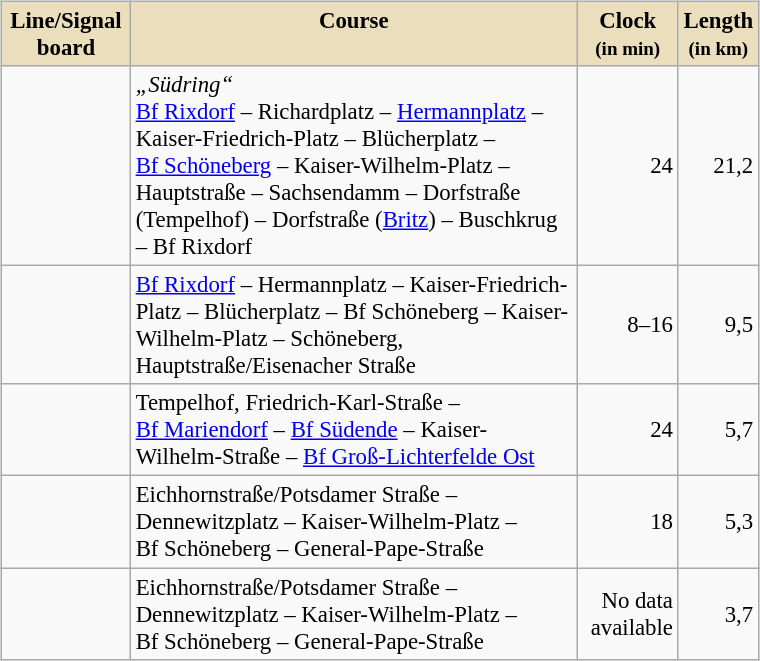<table class="wikitable mw-collapsible float-right" style="font-size:95%;" width="40%" align="right">
<tr>
<th style="background:#EADEBD;">Line/Signal board</th>
<th style="background:#EADEBD;" valign="top">Course</th>
<th style="background:#EADEBD;" valign="top">Clock<br><small>(in min)</small></th>
<th style="background:#EADEBD;" valign="top">Length<br><small>(in km)</small></th>
</tr>
<tr>
<td align="center"></td>
<td><em>„Südring“</em><br><a href='#'>Bf Rixdorf</a> – Richardplatz – <a href='#'>Hermannplatz</a> – Kaiser-Friedrich-Platz – Blücherplatz – <a href='#'>Bf Schöneberg</a> – Kaiser-Wilhelm-Platz – Hauptstraße – Sachsendamm – Dorfstraße (Tempelhof) – Dorfstraße (<a href='#'>Britz</a>) – Buschkrug – Bf Rixdorf</td>
<td align="right">24</td>
<td align="right">21,2</td>
</tr>
<tr>
<td align="center"></td>
<td><a href='#'>Bf Rixdorf</a> – Hermannplatz – Kaiser-Friedrich-Platz – Blücherplatz – Bf Schöneberg – Kaiser-Wilhelm-Platz – Schöneberg, Hauptstraße/Eisenacher Straße</td>
<td align="right">8–16</td>
<td align="right">9,5</td>
</tr>
<tr>
<td align="center"></td>
<td>Tempelhof, Friedrich-Karl-Straße – <a href='#'>Bf Mariendorf</a> – <a href='#'>Bf Südende</a> – Kaiser-Wilhelm-Straße – <a href='#'>Bf Groß-Lichterfelde Ost</a></td>
<td align="right">24</td>
<td align="right">5,7</td>
</tr>
<tr>
<td align="center"></td>
<td>Eichhornstraße/Potsdamer Straße – Dennewitzplatz – Kaiser-Wilhelm-Platz – Bf Schöneberg – General-Pape-Straße</td>
<td align="right">18</td>
<td align="right">5,3</td>
</tr>
<tr>
<td align="center"></td>
<td>Eichhornstraße/Potsdamer Straße – Dennewitzplatz – Kaiser-Wilhelm-Platz – Bf Schöneberg – General-Pape-Straße</td>
<td align="right">No data available</td>
<td align="right">3,7</td>
</tr>
</table>
